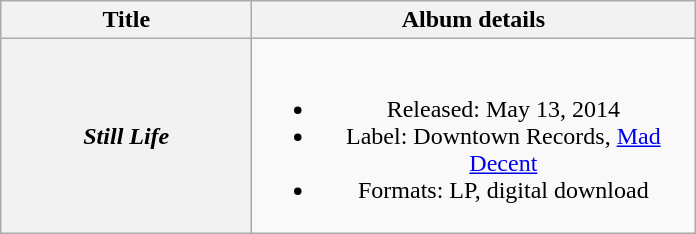<table class="wikitable plainrowheaders" style="text-align:center">
<tr>
<th scope="col" style="width:10em;">Title</th>
<th scope="col" style="width:18em;">Album details</th>
</tr>
<tr>
<th scope="row"><em>Still Life</em></th>
<td><br><ul><li>Released: May 13, 2014</li><li>Label: Downtown Records, <a href='#'>Mad Decent</a></li><li>Formats: LP, digital download</li></ul></td>
</tr>
</table>
